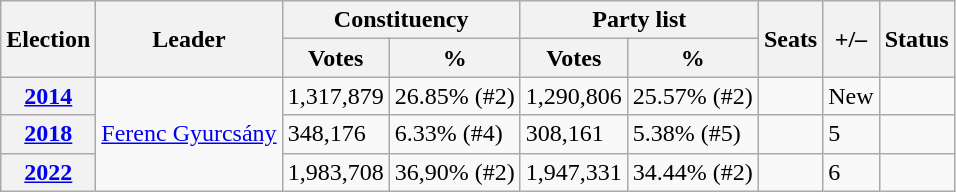<table class="wikitable">
<tr>
<th rowspan=2>Election</th>
<th rowspan=2>Leader</th>
<th colspan=2>Constituency</th>
<th colspan=2>Party list</th>
<th rowspan=2>Seats</th>
<th rowspan=2>+/–</th>
<th rowspan=2>Status</th>
</tr>
<tr>
<th>Votes</th>
<th>%</th>
<th>Votes</th>
<th>%</th>
</tr>
<tr>
<th><a href='#'>2014</a></th>
<td rowspan=3><a href='#'>Ferenc Gyurcsány</a></td>
<td>1,317,879</td>
<td>26.85% (#2)</td>
<td>1,290,806</td>
<td>25.57% (#2)</td>
<td></td>
<td>New</td>
<td></td>
</tr>
<tr>
<th><a href='#'>2018</a></th>
<td>348,176</td>
<td>6.33% (#4)</td>
<td>308,161</td>
<td>5.38% (#5)</td>
<td></td>
<td> 5</td>
<td></td>
</tr>
<tr>
<th><a href='#'>2022</a></th>
<td>1,983,708</td>
<td>36,90% (#2)</td>
<td>1,947,331</td>
<td>34.44% (#2)</td>
<td></td>
<td> 6</td>
<td></td>
</tr>
</table>
